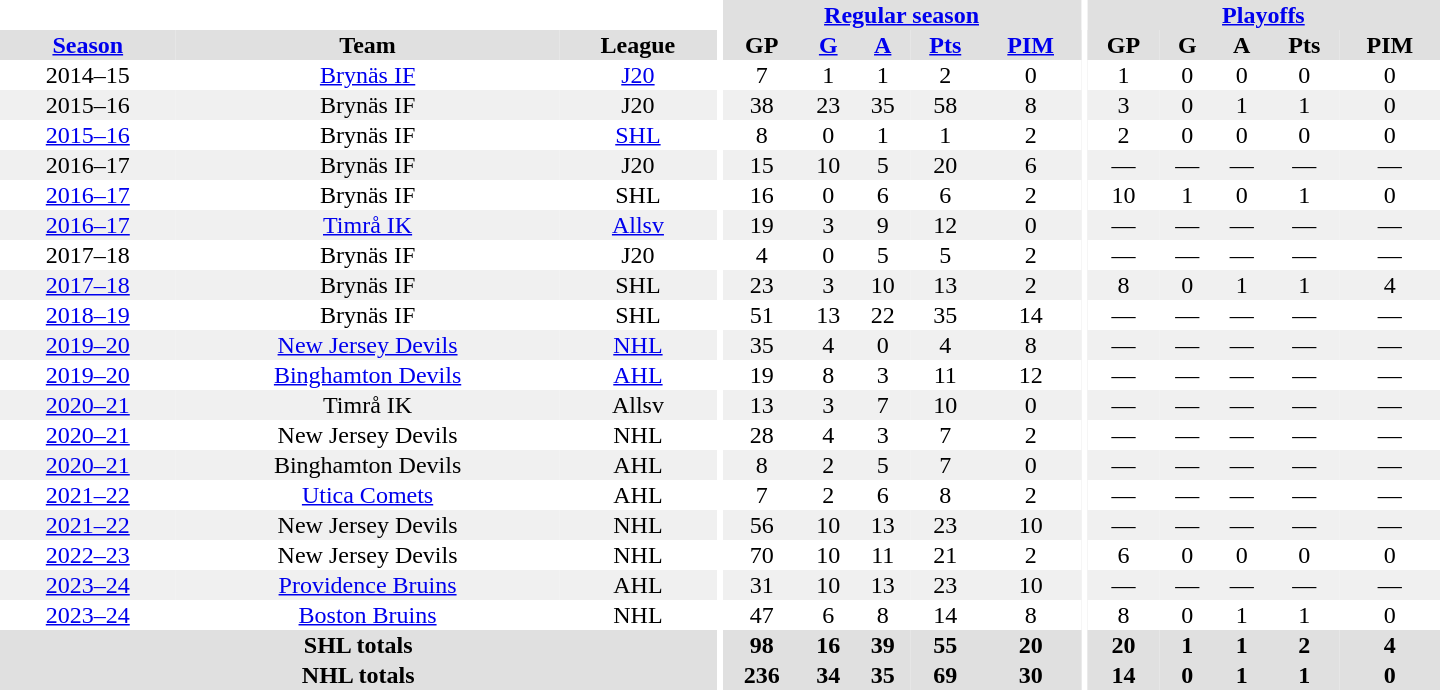<table border="0" cellpadding="1" cellspacing="0" style="text-align:center; width:60em;">
<tr bgcolor="#e0e0e0">
<th colspan="3" bgcolor="#ffffff"></th>
<th rowspan="99" bgcolor="#ffffff"></th>
<th colspan="5"><a href='#'>Regular season</a></th>
<th rowspan="99" bgcolor="#ffffff"></th>
<th colspan="5"><a href='#'>Playoffs</a></th>
</tr>
<tr bgcolor="#e0e0e0">
<th><a href='#'>Season</a></th>
<th>Team</th>
<th>League</th>
<th>GP</th>
<th><a href='#'>G</a></th>
<th><a href='#'>A</a></th>
<th><a href='#'>Pts</a></th>
<th><a href='#'>PIM</a></th>
<th>GP</th>
<th>G</th>
<th>A</th>
<th>Pts</th>
<th>PIM</th>
</tr>
<tr>
<td>2014–15</td>
<td><a href='#'>Brynäs IF</a></td>
<td><a href='#'>J20</a></td>
<td>7</td>
<td>1</td>
<td>1</td>
<td>2</td>
<td>0</td>
<td>1</td>
<td>0</td>
<td>0</td>
<td>0</td>
<td>0</td>
</tr>
<tr bgcolor="#f0f0f0">
<td>2015–16</td>
<td>Brynäs IF</td>
<td>J20</td>
<td>38</td>
<td>23</td>
<td>35</td>
<td>58</td>
<td>8</td>
<td>3</td>
<td>0</td>
<td>1</td>
<td>1</td>
<td>0</td>
</tr>
<tr>
<td><a href='#'>2015–16</a></td>
<td>Brynäs IF</td>
<td><a href='#'>SHL</a></td>
<td>8</td>
<td>0</td>
<td>1</td>
<td>1</td>
<td>2</td>
<td>2</td>
<td>0</td>
<td>0</td>
<td>0</td>
<td>0</td>
</tr>
<tr bgcolor="#f0f0f0">
<td>2016–17</td>
<td>Brynäs IF</td>
<td>J20</td>
<td>15</td>
<td>10</td>
<td>5</td>
<td>20</td>
<td>6</td>
<td>—</td>
<td>—</td>
<td>—</td>
<td>—</td>
<td>—</td>
</tr>
<tr>
<td><a href='#'>2016–17</a></td>
<td>Brynäs IF</td>
<td>SHL</td>
<td>16</td>
<td>0</td>
<td>6</td>
<td>6</td>
<td>2</td>
<td>10</td>
<td>1</td>
<td>0</td>
<td>1</td>
<td>0</td>
</tr>
<tr bgcolor="#f0f0f0">
<td><a href='#'>2016–17</a></td>
<td><a href='#'>Timrå IK</a></td>
<td><a href='#'>Allsv</a></td>
<td>19</td>
<td>3</td>
<td>9</td>
<td>12</td>
<td>0</td>
<td>—</td>
<td>—</td>
<td>—</td>
<td>—</td>
<td>—</td>
</tr>
<tr>
<td>2017–18</td>
<td>Brynäs IF</td>
<td>J20</td>
<td>4</td>
<td>0</td>
<td>5</td>
<td>5</td>
<td>2</td>
<td>—</td>
<td>—</td>
<td>—</td>
<td>—</td>
<td>—</td>
</tr>
<tr bgcolor="#f0f0f0">
<td><a href='#'>2017–18</a></td>
<td>Brynäs IF</td>
<td>SHL</td>
<td>23</td>
<td>3</td>
<td>10</td>
<td>13</td>
<td>2</td>
<td>8</td>
<td>0</td>
<td>1</td>
<td>1</td>
<td>4</td>
</tr>
<tr>
<td><a href='#'>2018–19</a></td>
<td>Brynäs IF</td>
<td>SHL</td>
<td>51</td>
<td>13</td>
<td>22</td>
<td>35</td>
<td>14</td>
<td>—</td>
<td>—</td>
<td>—</td>
<td>—</td>
<td>—</td>
</tr>
<tr bgcolor="#f0f0f0">
<td><a href='#'>2019–20</a></td>
<td><a href='#'>New Jersey Devils</a></td>
<td><a href='#'>NHL</a></td>
<td>35</td>
<td>4</td>
<td>0</td>
<td>4</td>
<td>8</td>
<td>—</td>
<td>—</td>
<td>—</td>
<td>—</td>
<td>—</td>
</tr>
<tr>
<td><a href='#'>2019–20</a></td>
<td><a href='#'>Binghamton Devils</a></td>
<td><a href='#'>AHL</a></td>
<td>19</td>
<td>8</td>
<td>3</td>
<td>11</td>
<td>12</td>
<td>—</td>
<td>—</td>
<td>—</td>
<td>—</td>
<td>—</td>
</tr>
<tr bgcolor="#f0f0f0">
<td><a href='#'>2020–21</a></td>
<td>Timrå IK</td>
<td>Allsv</td>
<td>13</td>
<td>3</td>
<td>7</td>
<td>10</td>
<td>0</td>
<td>—</td>
<td>—</td>
<td>—</td>
<td>—</td>
<td>—</td>
</tr>
<tr>
<td><a href='#'>2020–21</a></td>
<td>New Jersey Devils</td>
<td>NHL</td>
<td>28</td>
<td>4</td>
<td>3</td>
<td>7</td>
<td>2</td>
<td>—</td>
<td>—</td>
<td>—</td>
<td>—</td>
<td>—</td>
</tr>
<tr bgcolor="#f0f0f0">
<td><a href='#'>2020–21</a></td>
<td>Binghamton Devils</td>
<td>AHL</td>
<td>8</td>
<td>2</td>
<td>5</td>
<td>7</td>
<td>0</td>
<td>—</td>
<td>—</td>
<td>—</td>
<td>—</td>
<td>—</td>
</tr>
<tr>
<td><a href='#'>2021–22</a></td>
<td><a href='#'>Utica Comets</a></td>
<td>AHL</td>
<td>7</td>
<td>2</td>
<td>6</td>
<td>8</td>
<td>2</td>
<td>—</td>
<td>—</td>
<td>—</td>
<td>—</td>
<td>—</td>
</tr>
<tr bgcolor="#f0f0f0">
<td><a href='#'>2021–22</a></td>
<td>New Jersey Devils</td>
<td>NHL</td>
<td>56</td>
<td>10</td>
<td>13</td>
<td>23</td>
<td>10</td>
<td>—</td>
<td>—</td>
<td>—</td>
<td>—</td>
<td>—</td>
</tr>
<tr>
<td><a href='#'>2022–23</a></td>
<td>New Jersey Devils</td>
<td>NHL</td>
<td>70</td>
<td>10</td>
<td>11</td>
<td>21</td>
<td>2</td>
<td>6</td>
<td>0</td>
<td>0</td>
<td>0</td>
<td>0</td>
</tr>
<tr bgcolor="#f0f0f0">
<td><a href='#'>2023–24</a></td>
<td><a href='#'>Providence Bruins</a></td>
<td>AHL</td>
<td>31</td>
<td>10</td>
<td>13</td>
<td>23</td>
<td>10</td>
<td>—</td>
<td>—</td>
<td>—</td>
<td>—</td>
<td>—</td>
</tr>
<tr>
<td><a href='#'>2023–24</a></td>
<td><a href='#'>Boston Bruins</a></td>
<td>NHL</td>
<td>47</td>
<td>6</td>
<td>8</td>
<td>14</td>
<td>8</td>
<td>8</td>
<td>0</td>
<td>1</td>
<td>1</td>
<td>0</td>
</tr>
<tr bgcolor="#e0e0e0">
<th colspan="3">SHL totals</th>
<th>98</th>
<th>16</th>
<th>39</th>
<th>55</th>
<th>20</th>
<th>20</th>
<th>1</th>
<th>1</th>
<th>2</th>
<th>4</th>
</tr>
<tr bgcolor="#e0e0e0">
<th colspan="3">NHL totals</th>
<th>236</th>
<th>34</th>
<th>35</th>
<th>69</th>
<th>30</th>
<th>14</th>
<th>0</th>
<th>1</th>
<th>1</th>
<th>0</th>
</tr>
</table>
